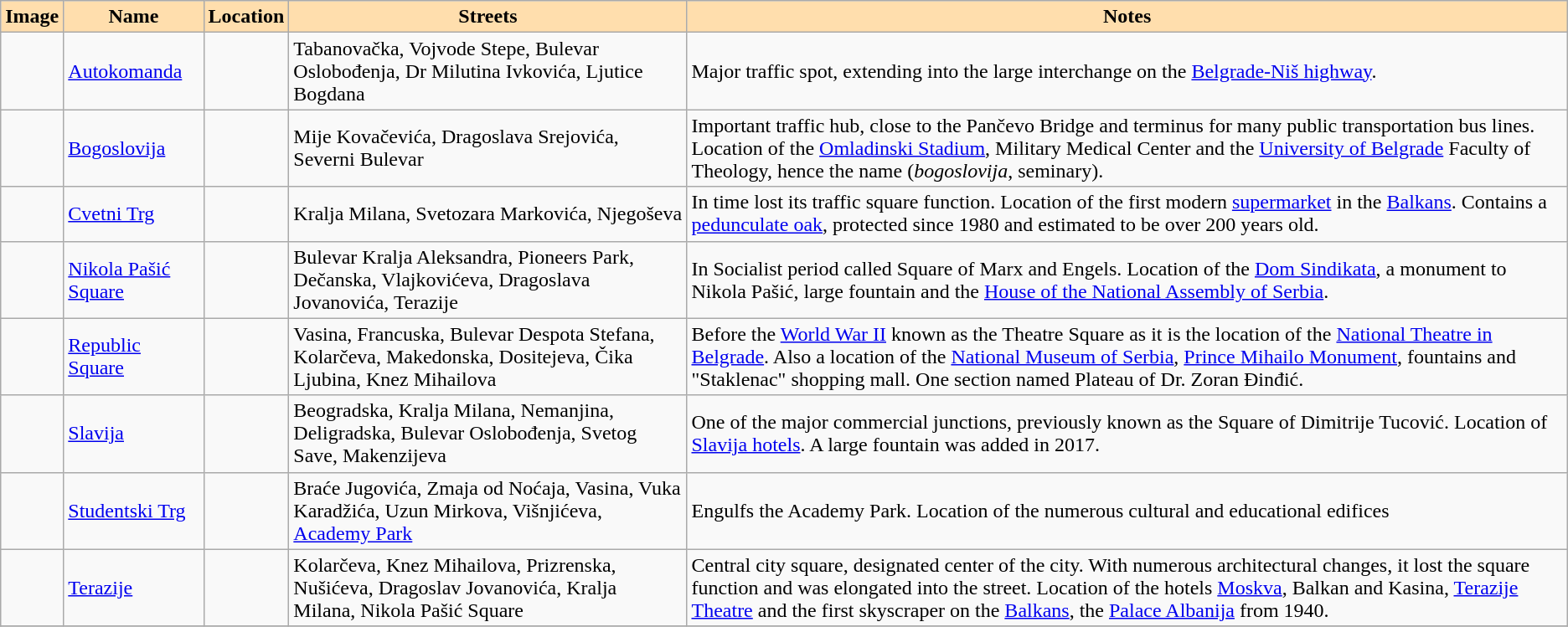<table class="wikitable">
<tr>
<th style=background:#FFDEAD;><strong>Image</strong></th>
<th style=background:#FFDEAD;><strong>Name</strong></th>
<th style=background:#FFDEAD;><strong>Location</strong></th>
<th style=background:#FFDEAD;><strong>Streets</strong></th>
<th style=background:#FFDEAD;><strong>Notes</strong></th>
</tr>
<tr>
<td></td>
<td><a href='#'>Autokomanda</a></td>
<td></td>
<td>Tabanovačka, Vojvode Stepe, Bulevar Oslobođenja, Dr Milutina Ivkovića, Ljutice Bogdana</td>
<td>Major traffic spot, extending into the large interchange on the <a href='#'>Belgrade-Niš highway</a>.</td>
</tr>
<tr>
<td></td>
<td><a href='#'>Bogoslovija</a></td>
<td></td>
<td>Mije Kovačevića, Dragoslava Srejovića, Severni Bulevar</td>
<td>Important traffic hub, close to the Pančevo Bridge and terminus for many public transportation bus lines. Location of the <a href='#'>Omladinski Stadium</a>, Military Medical Center and the <a href='#'>University of Belgrade</a> Faculty of Theology, hence the name (<em>bogoslovija</em>, seminary).</td>
</tr>
<tr>
<td></td>
<td><a href='#'>Cvetni Trg</a></td>
<td></td>
<td>Kralja Milana, Svetozara Markovića, Njegoševa</td>
<td>In time lost its traffic square function. Location of the first modern <a href='#'>supermarket</a> in the <a href='#'>Balkans</a>. Contains a <a href='#'>pedunculate oak</a>, protected since 1980 and estimated to be over 200 years old.</td>
</tr>
<tr>
<td></td>
<td><a href='#'>Nikola Pašić Square</a></td>
<td></td>
<td>Bulevar Kralja Aleksandra, Pioneers Park, Dečanska, Vlajkovićeva, Dragoslava Jovanovića, Terazije</td>
<td>In Socialist period called Square of Marx and Engels. Location of the <a href='#'>Dom Sindikata</a>, a monument to Nikola Pašić, large fountain and the <a href='#'>House of the National Assembly of Serbia</a>.</td>
</tr>
<tr>
<td></td>
<td><a href='#'>Republic Square</a></td>
<td></td>
<td>Vasina, Francuska, Bulevar Despota Stefana, Kolarčeva, Makedonska, Dositejeva, Čika Ljubina, Knez Mihailova</td>
<td>Before the <a href='#'>World War II</a> known as the Theatre Square as it is the location of the <a href='#'>National Theatre in Belgrade</a>. Also a location of the <a href='#'>National Museum of Serbia</a>, <a href='#'>Prince Mihailo Monument</a>, fountains and "Staklenac" shopping mall. One section named Plateau of Dr. Zoran Đinđić.</td>
</tr>
<tr>
<td></td>
<td><a href='#'>Slavija</a></td>
<td></td>
<td>Beogradska, Kralja Milana, Nemanjina, Deligradska, Bulevar Oslobođenja, Svetog Save, Makenzijeva</td>
<td>One of the major commercial junctions, previously known as the Square of Dimitrije Tucović. Location of <a href='#'>Slavija hotels</a>. A large fountain was added in 2017.</td>
</tr>
<tr>
<td></td>
<td><a href='#'>Studentski Trg</a></td>
<td></td>
<td>Braće Jugovića, Zmaja od Noćaja, Vasina, Vuka Karadžića, Uzun Mirkova, Višnjićeva, <a href='#'>Academy Park</a></td>
<td>Engulfs the Academy Park. Location of the numerous cultural and educational edifices</td>
</tr>
<tr>
<td></td>
<td><a href='#'>Terazije</a></td>
<td></td>
<td>Kolarčeva, Knez Mihailova, Prizrenska, Nušićeva, Dragoslav Jovanovića, Kralja Milana, Nikola Pašić Square</td>
<td>Central city square, designated center of the city. With numerous architectural changes, it lost the square function and was elongated into the street. Location of the hotels <a href='#'>Moskva</a>, Balkan and Kasina, <a href='#'>Terazije Theatre</a> and the first skyscraper on the <a href='#'>Balkans</a>, the <a href='#'>Palace Albanija</a> from 1940.</td>
</tr>
<tr>
</tr>
</table>
